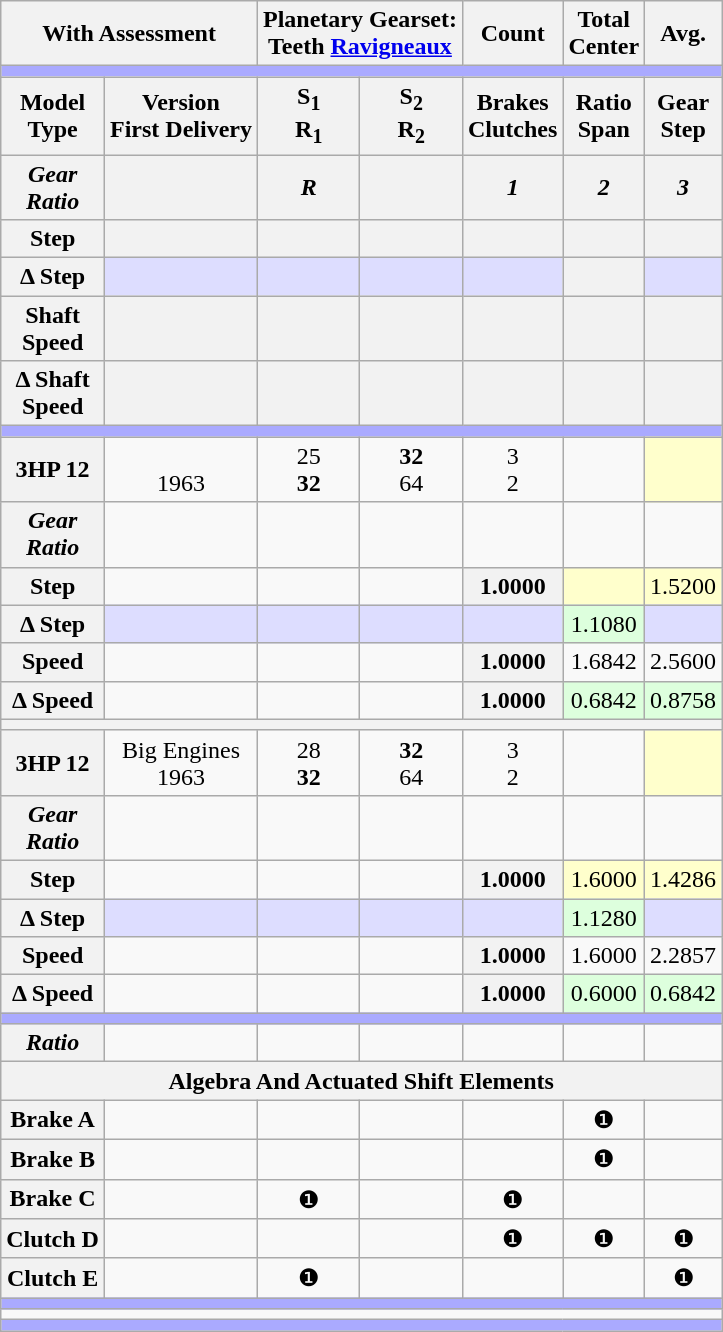<table class="wikitable collapsible" style="text-align:center">
<tr>
<th colspan=2>With Assessment</th>
<th colspan=2>Planetary Gearset:<br>Teeth <a href='#'>Ravigneaux</a></th>
<th>Count</th>
<th>Total<br>Center</th>
<th>Avg.</th>
</tr>
<tr>
<td colspan=7 style="background:#AAF;"></td>
</tr>
<tr>
<th>Model<br>Type</th>
<th>Version<br>First Delivery</th>
<th>S<sub>1</sub><br>R<sub>1</sub></th>
<th>S<sub>2</sub><br>R<sub>2</sub></th>
<th>Brakes<br>Clutches</th>
<th>Ratio<br>Span</th>
<th>Gear<br>Step</th>
</tr>
<tr style="font-style:italic;">
<th>Gear<br>Ratio</th>
<th></th>
<th>R<br></th>
<th></th>
<th>1<br></th>
<th>2<br></th>
<th>3<br></th>
</tr>
<tr>
<th>Step</th>
<th></th>
<th></th>
<th></th>
<th></th>
<th></th>
<th></th>
</tr>
<tr>
<th>Δ Step</th>
<th style="background:#DDF;"></th>
<th style="background:#DDF;"></th>
<th style="background:#DDF;"></th>
<th style="background:#DDF;"></th>
<th></th>
<th style="background:#DDF;"></th>
</tr>
<tr>
<th>Shaft<br>Speed</th>
<th></th>
<th></th>
<th></th>
<th></th>
<th></th>
<th></th>
</tr>
<tr>
<th>Δ Shaft<br>Speed</th>
<th></th>
<th></th>
<th></th>
<th></th>
<th></th>
<th></th>
</tr>
<tr>
<td colspan=7 style="background:#AAF;"></td>
</tr>
<tr>
<th>3HP 12</th>
<td><br>1963</td>
<td>25<br><strong>32</strong></td>
<td><strong>32</strong><br>64</td>
<td>3<br>2</td>
<td><br></td>
<td style="background:#FFC;"></td>
</tr>
<tr style="font-style:italic;">
<th>Gear<br>Ratio</th>
<td></td>
<td></td>
<td></td>
<td><br></td>
<td></td>
<td><br></td>
</tr>
<tr>
<th>Step</th>
<td></td>
<td></td>
<td></td>
<th>1.0000</th>
<td style="background:#FFC;"></td>
<td style="background:#FFC;">1.5200</td>
</tr>
<tr>
<th>Δ Step</th>
<td style="background:#DDF;"></td>
<td style="background:#DDF;"></td>
<td style="background:#DDF;"></td>
<td style="background:#DDF;"></td>
<td style="background:#DFD;">1.1080</td>
<td style="background:#DDF;"></td>
</tr>
<tr>
<th>Speed</th>
<td></td>
<td></td>
<td></td>
<th>1.0000</th>
<td>1.6842</td>
<td>2.5600</td>
</tr>
<tr>
<th>Δ Speed</th>
<td></td>
<td></td>
<td></td>
<th>1.0000</th>
<td style="background:#DFD;">0.6842</td>
<td style="background:#DFD;">0.8758</td>
</tr>
<tr>
<th colspan=7></th>
</tr>
<tr>
<th>3HP 12</th>
<td>Big Engines<br>1963</td>
<td>28<br><strong>32</strong></td>
<td><strong>32</strong><br>64</td>
<td>3<br>2</td>
<td><br></td>
<td style="background:#FFC;"></td>
</tr>
<tr style="font-style:italic;">
<th>Gear<br>Ratio</th>
<td></td>
<td></td>
<td></td>
<td><br></td>
<td><br></td>
<td><br></td>
</tr>
<tr>
<th>Step</th>
<td></td>
<td></td>
<td></td>
<th>1.0000</th>
<td style="background:#FFC;">1.6000</td>
<td style="background:#FFC;">1.4286</td>
</tr>
<tr>
<th>Δ Step</th>
<td style="background:#DDF;"></td>
<td style="background:#DDF;"></td>
<td style="background:#DDF;"></td>
<td style="background:#DDF;"></td>
<td style="background:#DFD;">1.1280</td>
<td style="background:#DDF;"></td>
</tr>
<tr>
<th>Speed</th>
<td></td>
<td></td>
<td></td>
<th>1.0000</th>
<td>1.6000</td>
<td>2.2857</td>
</tr>
<tr>
<th>Δ Speed</th>
<td></td>
<td></td>
<td></td>
<th>1.0000</th>
<td style="background:#DFD;">0.6000</td>
<td style="background:#DFD;">0.6842</td>
</tr>
<tr>
<td colspan=7 style="background:#AAF;"></td>
</tr>
<tr style="font-style:italic;">
<th>Ratio</th>
<td></td>
<td></td>
<td></td>
<td></td>
<td></td>
<td></td>
</tr>
<tr>
<th colspan=7>Algebra And Actuated Shift Elements</th>
</tr>
<tr>
<th>Brake A</th>
<td></td>
<td></td>
<td></td>
<td></td>
<td>❶</td>
<td></td>
</tr>
<tr>
<th>Brake B</th>
<td></td>
<td></td>
<td></td>
<td></td>
<td>❶</td>
<td></td>
</tr>
<tr>
<th>Brake C</th>
<td></td>
<td>❶</td>
<td></td>
<td>❶</td>
<td></td>
<td></td>
</tr>
<tr>
<th>Clutch D</th>
<td></td>
<td></td>
<td></td>
<td>❶</td>
<td>❶</td>
<td>❶</td>
</tr>
<tr>
<th>Clutch E</th>
<td></td>
<td>❶</td>
<td></td>
<td></td>
<td></td>
<td>❶</td>
</tr>
<tr>
<td colspan="7" style="background:#AAF;"></td>
</tr>
<tr>
<td colspan="7"></td>
</tr>
<tr>
<td colspan="7" style="background:#AAF;"></td>
</tr>
</table>
